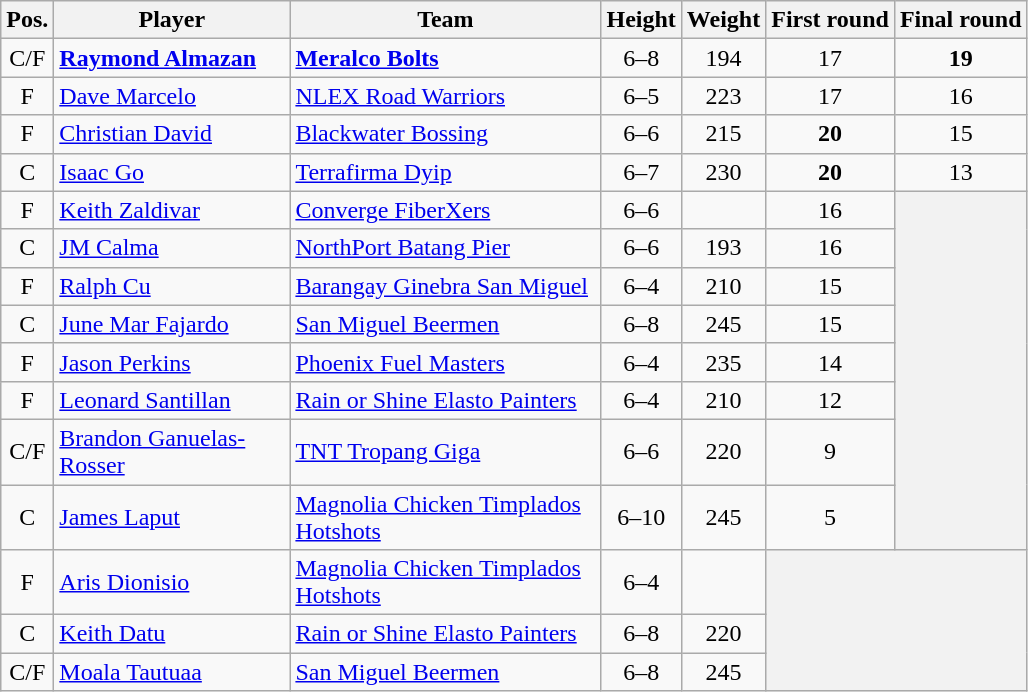<table class="wikitable" style="text-align:center;">
<tr>
<th>Pos.</th>
<th style="width:150px;">Player</th>
<th width="200px">Team</th>
<th>Height</th>
<th>Weight</th>
<th>First round</th>
<th>Final round</th>
</tr>
<tr>
<td>C/F</td>
<td align=left><strong><a href='#'>Raymond Almazan</a></strong></td>
<td align=left><strong><a href='#'>Meralco Bolts</a></strong></td>
<td>6–8</td>
<td>194</td>
<td>17</td>
<td><strong>19</strong></td>
</tr>
<tr>
<td>F</td>
<td align=left><a href='#'>Dave Marcelo</a></td>
<td align=left><a href='#'>NLEX Road Warriors</a></td>
<td>6–5</td>
<td>223</td>
<td>17</td>
<td>16</td>
</tr>
<tr>
<td>F</td>
<td align=left><a href='#'>Christian David</a></td>
<td align=left><a href='#'>Blackwater Bossing</a></td>
<td>6–6</td>
<td>215</td>
<td><strong>20</strong></td>
<td>15</td>
</tr>
<tr>
<td>C</td>
<td align=left><a href='#'>Isaac Go</a></td>
<td align=left><a href='#'>Terrafirma Dyip</a></td>
<td>6–7</td>
<td>230</td>
<td><strong>20</strong></td>
<td>13</td>
</tr>
<tr>
<td>F</td>
<td align=left><a href='#'>Keith Zaldivar</a></td>
<td align=left><a href='#'>Converge FiberXers</a></td>
<td>6–6</td>
<td></td>
<td>16</td>
<th rowspan="8" style="text-align:center;"></th>
</tr>
<tr>
<td>C</td>
<td align=left><a href='#'>JM Calma</a></td>
<td align=left><a href='#'>NorthPort Batang Pier</a></td>
<td>6–6</td>
<td>193</td>
<td>16</td>
</tr>
<tr>
<td>F</td>
<td align=left><a href='#'>Ralph Cu</a></td>
<td align=left><a href='#'>Barangay Ginebra San Miguel</a></td>
<td>6–4</td>
<td>210</td>
<td>15</td>
</tr>
<tr>
<td>C</td>
<td align=left><a href='#'>June Mar Fajardo</a></td>
<td align=left><a href='#'>San Miguel Beermen</a></td>
<td>6–8</td>
<td>245</td>
<td>15</td>
</tr>
<tr>
<td>F</td>
<td align=left><a href='#'>Jason Perkins</a></td>
<td align="left"><a href='#'>Phoenix Fuel Masters</a></td>
<td>6–4</td>
<td>235</td>
<td>14</td>
</tr>
<tr>
<td>F</td>
<td align=left><a href='#'>Leonard Santillan</a></td>
<td align="left"><a href='#'>Rain or Shine Elasto Painters</a></td>
<td>6–4</td>
<td>210</td>
<td>12</td>
</tr>
<tr>
<td>C/F</td>
<td align=left><a href='#'>Brandon Ganuelas-Rosser</a></td>
<td align=left><a href='#'>TNT Tropang Giga</a></td>
<td>6–6</td>
<td>220</td>
<td>9</td>
</tr>
<tr>
<td>C</td>
<td align=left><a href='#'>James Laput</a></td>
<td align=left><a href='#'>Magnolia Chicken Timplados Hotshots</a></td>
<td>6–10</td>
<td>245</td>
<td>5</td>
</tr>
<tr>
<td>F</td>
<td align=left><a href='#'>Aris Dionisio</a></td>
<td align=left><a href='#'>Magnolia Chicken Timplados Hotshots</a></td>
<td>6–4</td>
<td></td>
<th colspan=2 rowspan=3 align=center></th>
</tr>
<tr>
<td>C</td>
<td align=left><a href='#'>Keith Datu</a></td>
<td align="left"><a href='#'>Rain or Shine Elasto Painters</a></td>
<td>6–8</td>
<td>220</td>
</tr>
<tr>
<td>C/F</td>
<td align=left><a href='#'>Moala Tautuaa</a></td>
<td align=left><a href='#'>San Miguel Beermen</a></td>
<td>6–8</td>
<td>245</td>
</tr>
</table>
